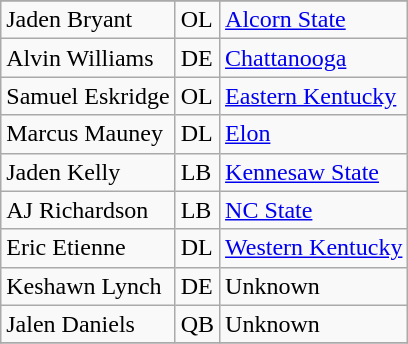<table class="wikitable sortable">
<tr>
</tr>
<tr>
<td>Jaden Bryant</td>
<td>OL</td>
<td><a href='#'>Alcorn State</a></td>
</tr>
<tr>
<td>Alvin Williams</td>
<td>DE</td>
<td><a href='#'>Chattanooga</a></td>
</tr>
<tr>
<td>Samuel Eskridge</td>
<td>OL</td>
<td><a href='#'>Eastern Kentucky</a></td>
</tr>
<tr>
<td>Marcus Mauney</td>
<td>DL</td>
<td><a href='#'>Elon</a></td>
</tr>
<tr>
<td>Jaden Kelly</td>
<td>LB</td>
<td><a href='#'>Kennesaw State</a></td>
</tr>
<tr>
<td>AJ Richardson</td>
<td>LB</td>
<td><a href='#'>NC State</a></td>
</tr>
<tr>
<td>Eric Etienne</td>
<td>DL</td>
<td><a href='#'>Western Kentucky</a></td>
</tr>
<tr>
<td>Keshawn Lynch</td>
<td>DE</td>
<td>Unknown</td>
</tr>
<tr>
<td>Jalen Daniels</td>
<td>QB</td>
<td>Unknown</td>
</tr>
<tr>
</tr>
</table>
